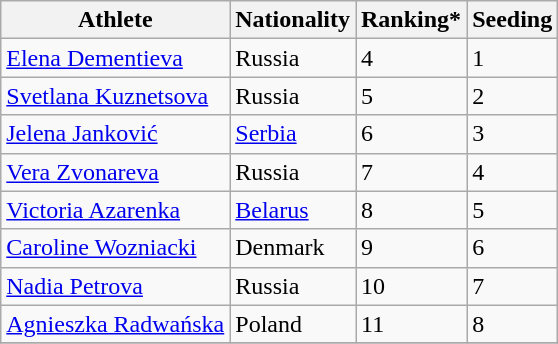<table class="wikitable" border="1">
<tr>
<th>Athlete</th>
<th>Nationality</th>
<th>Ranking*</th>
<th>Seeding</th>
</tr>
<tr>
<td><a href='#'>Elena Dementieva</a></td>
<td> Russia</td>
<td>4</td>
<td>1</td>
</tr>
<tr>
<td><a href='#'>Svetlana Kuznetsova</a></td>
<td> Russia</td>
<td>5</td>
<td>2</td>
</tr>
<tr>
<td><a href='#'>Jelena Janković</a></td>
<td> <a href='#'>Serbia</a></td>
<td>6</td>
<td>3</td>
</tr>
<tr>
<td><a href='#'>Vera Zvonareva</a></td>
<td> Russia</td>
<td>7</td>
<td>4</td>
</tr>
<tr>
<td><a href='#'>Victoria Azarenka</a></td>
<td> <a href='#'>Belarus</a></td>
<td>8</td>
<td>5</td>
</tr>
<tr>
<td><a href='#'>Caroline Wozniacki</a></td>
<td> Denmark</td>
<td>9</td>
<td>6</td>
</tr>
<tr>
<td><a href='#'>Nadia Petrova</a></td>
<td> Russia</td>
<td>10</td>
<td>7</td>
</tr>
<tr>
<td><a href='#'>Agnieszka Radwańska</a></td>
<td> Poland</td>
<td>11</td>
<td>8</td>
</tr>
<tr>
</tr>
</table>
